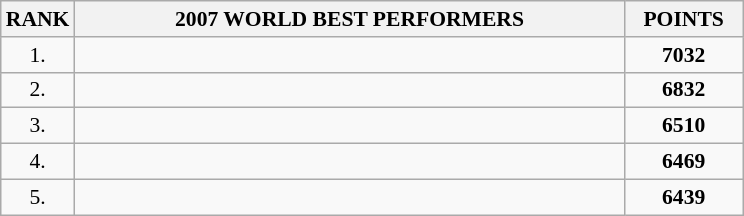<table class="wikitable" style="border-collapse: collapse; font-size: 90%;">
<tr>
<th>RANK</th>
<th align="center" style="width: 25em">2007 WORLD BEST PERFORMERS</th>
<th align="center" style="width: 5em">POINTS</th>
</tr>
<tr>
<td align="center">1.</td>
<td></td>
<td align="center"><strong>7032</strong></td>
</tr>
<tr>
<td align="center">2.</td>
<td></td>
<td align="center"><strong>6832</strong></td>
</tr>
<tr>
<td align="center">3.</td>
<td></td>
<td align="center"><strong>6510</strong></td>
</tr>
<tr>
<td align="center">4.</td>
<td></td>
<td align="center"><strong>6469</strong></td>
</tr>
<tr>
<td align="center">5.</td>
<td></td>
<td align="center"><strong>6439</strong></td>
</tr>
</table>
